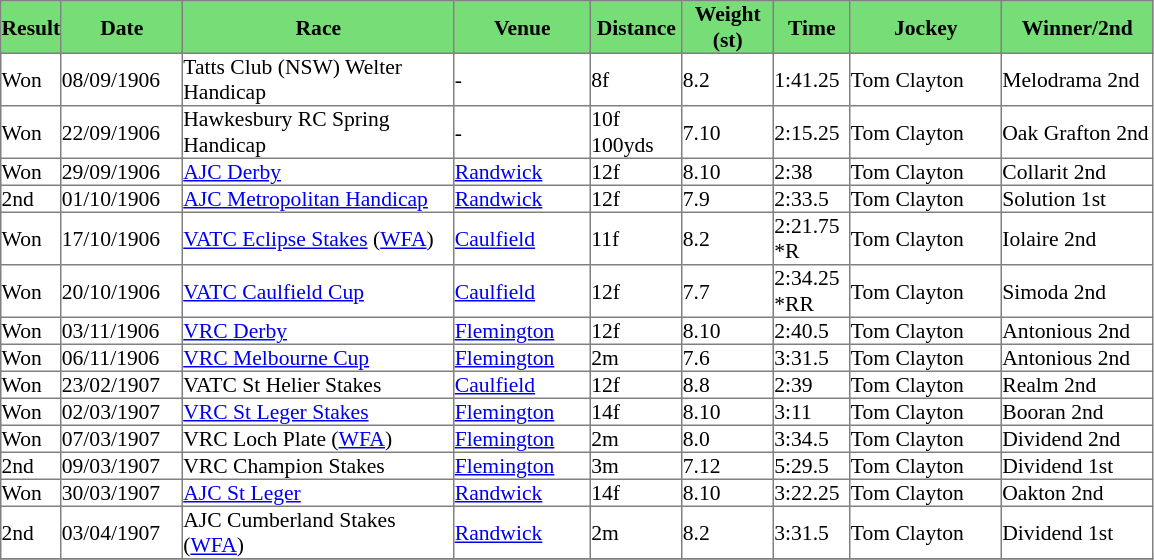<table class = "sortable" | border="1" cellpadding="0" style="border-collapse: collapse; font-size:90%">
<tr bgcolor="#77dd77" align="center">
<td width="36px"><strong>Result</strong></td>
<td width="80px"><strong>Date</strong></td>
<td width="180px"><strong>Race</strong></td>
<td width="90px"><strong>Venue</strong></td>
<td width="60px"><strong>Distance</strong></td>
<td width="60px"><strong>Weight (st)</strong></td>
<td width="50px"><strong>Time</strong></td>
<td width="100px"><strong>Jockey</strong></td>
<td width="100px"><strong>Winner/2nd</strong></td>
</tr>
<tr>
<td>Won</td>
<td>08/09/1906</td>
<td>Tatts Club (NSW) Welter Handicap</td>
<td>-</td>
<td>8f</td>
<td>8.2</td>
<td>1:41.25</td>
<td>Tom Clayton</td>
<td>Melodrama 2nd</td>
</tr>
<tr>
<td>Won</td>
<td>22/09/1906</td>
<td>Hawkesbury RC Spring Handicap</td>
<td>-</td>
<td>10f 100yds</td>
<td>7.10</td>
<td>2:15.25</td>
<td>Tom Clayton</td>
<td>Oak Grafton 2nd</td>
</tr>
<tr>
<td>Won</td>
<td>29/09/1906</td>
<td><a href='#'>AJC Derby</a></td>
<td><a href='#'>Randwick</a></td>
<td>12f</td>
<td>8.10</td>
<td>2:38</td>
<td>Tom Clayton</td>
<td>Collarit 2nd</td>
</tr>
<tr>
<td>2nd</td>
<td>01/10/1906</td>
<td><a href='#'>AJC Metropolitan Handicap</a></td>
<td><a href='#'>Randwick</a></td>
<td>12f</td>
<td>7.9</td>
<td>2:33.5</td>
<td>Tom Clayton</td>
<td>Solution 1st</td>
</tr>
<tr>
<td>Won</td>
<td>17/10/1906</td>
<td><a href='#'>VATC Eclipse Stakes</a> (<a href='#'>WFA</a>)</td>
<td><a href='#'>Caulfield</a></td>
<td>11f</td>
<td>8.2</td>
<td>2:21.75 *R</td>
<td>Tom Clayton</td>
<td>Iolaire 2nd</td>
</tr>
<tr>
<td>Won</td>
<td>20/10/1906</td>
<td><a href='#'>VATC Caulfield Cup</a></td>
<td><a href='#'>Caulfield</a></td>
<td>12f</td>
<td>7.7</td>
<td>2:34.25 *RR</td>
<td>Tom Clayton</td>
<td>Simoda 2nd</td>
</tr>
<tr>
<td>Won</td>
<td>03/11/1906</td>
<td><a href='#'>VRC Derby</a></td>
<td><a href='#'>Flemington</a></td>
<td>12f</td>
<td>8.10</td>
<td>2:40.5</td>
<td>Tom Clayton</td>
<td>Antonious 2nd</td>
</tr>
<tr>
<td>Won</td>
<td>06/11/1906</td>
<td><a href='#'>VRC Melbourne Cup</a></td>
<td><a href='#'>Flemington</a></td>
<td>2m</td>
<td>7.6</td>
<td>3:31.5</td>
<td>Tom Clayton</td>
<td>Antonious 2nd</td>
</tr>
<tr>
<td>Won</td>
<td>23/02/1907</td>
<td>VATC St Helier Stakes</td>
<td><a href='#'>Caulfield</a></td>
<td>12f</td>
<td>8.8</td>
<td>2:39</td>
<td>Tom Clayton</td>
<td>Realm 2nd</td>
</tr>
<tr>
<td>Won</td>
<td>02/03/1907</td>
<td><a href='#'>VRC St Leger Stakes</a></td>
<td><a href='#'>Flemington</a></td>
<td>14f</td>
<td>8.10</td>
<td>3:11</td>
<td>Tom Clayton</td>
<td>Booran 2nd</td>
</tr>
<tr>
<td>Won</td>
<td>07/03/1907</td>
<td>VRC Loch Plate (<a href='#'>WFA</a>)</td>
<td><a href='#'>Flemington</a></td>
<td>2m</td>
<td>8.0</td>
<td>3:34.5</td>
<td>Tom Clayton</td>
<td>Dividend 2nd</td>
</tr>
<tr>
<td>2nd</td>
<td>09/03/1907</td>
<td>VRC Champion Stakes</td>
<td><a href='#'>Flemington</a></td>
<td>3m</td>
<td>7.12</td>
<td>5:29.5</td>
<td>Tom Clayton</td>
<td>Dividend 1st</td>
</tr>
<tr>
<td>Won</td>
<td>30/03/1907</td>
<td><a href='#'>AJC St Leger</a></td>
<td><a href='#'>Randwick</a></td>
<td>14f</td>
<td>8.10</td>
<td>3:22.25</td>
<td>Tom Clayton</td>
<td>Oakton 2nd</td>
</tr>
<tr>
<td>2nd</td>
<td>03/04/1907</td>
<td>AJC Cumberland Stakes (<a href='#'>WFA</a>)</td>
<td><a href='#'>Randwick</a></td>
<td>2m</td>
<td>8.2</td>
<td>3:31.5</td>
<td>Tom Clayton</td>
<td>Dividend 1st</td>
</tr>
<tr>
</tr>
</table>
